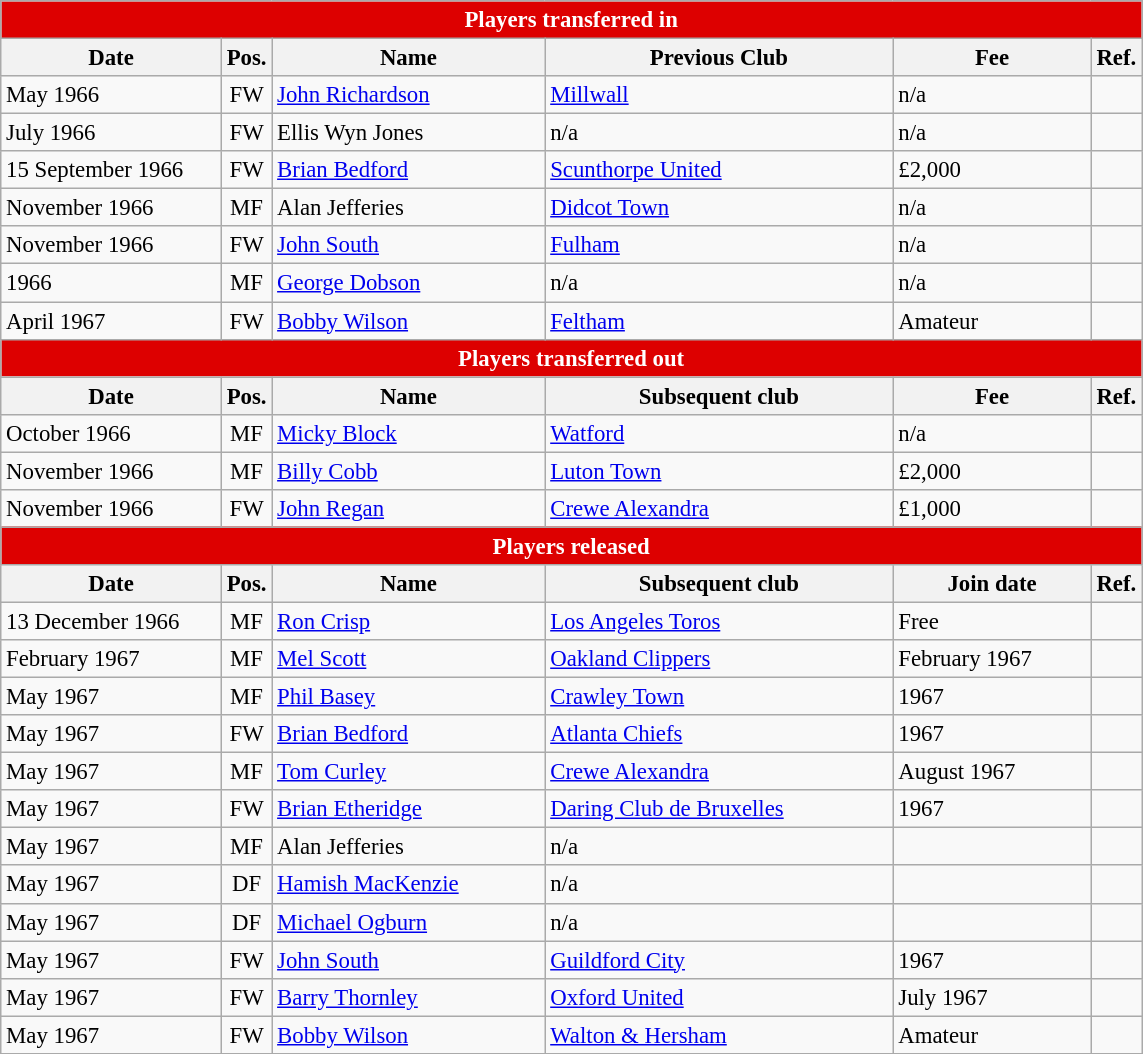<table style="font-size:95%;" class="wikitable">
<tr>
<th style="background:#d00; color:white; text-align:center;" colspan="6">Players transferred in</th>
</tr>
<tr>
<th style="width:140px;">Date</th>
<th style="width:25px;">Pos.</th>
<th style="width:175px;">Name</th>
<th style="width:225px;">Previous Club</th>
<th style="width:125px;">Fee</th>
<th style="width:25px;">Ref.</th>
</tr>
<tr>
<td>May 1966</td>
<td style="text-align:center;">FW</td>
<td> <a href='#'>John Richardson</a></td>
<td> <a href='#'>Millwall</a></td>
<td>n/a</td>
<td></td>
</tr>
<tr>
<td>July 1966</td>
<td style="text-align:center;">FW</td>
<td> Ellis Wyn Jones</td>
<td>n/a</td>
<td>n/a</td>
<td></td>
</tr>
<tr>
<td>15 September 1966</td>
<td style="text-align:center;">FW</td>
<td> <a href='#'>Brian Bedford</a></td>
<td> <a href='#'>Scunthorpe United</a></td>
<td>£2,000</td>
<td></td>
</tr>
<tr>
<td>November 1966</td>
<td style="text-align:center;">MF</td>
<td> Alan Jefferies</td>
<td> <a href='#'>Didcot Town</a></td>
<td>n/a</td>
<td></td>
</tr>
<tr>
<td>November 1966</td>
<td style="text-align:center;">FW</td>
<td> <a href='#'>John South</a></td>
<td> <a href='#'>Fulham</a></td>
<td>n/a</td>
<td></td>
</tr>
<tr>
<td>1966</td>
<td style="text-align:center;">MF</td>
<td> <a href='#'>George Dobson</a></td>
<td>n/a</td>
<td>n/a</td>
<td></td>
</tr>
<tr>
<td>April 1967</td>
<td style="text-align:center;">FW</td>
<td> <a href='#'>Bobby Wilson</a></td>
<td> <a href='#'>Feltham</a></td>
<td>Amateur</td>
<td></td>
</tr>
<tr>
<th style="background:#d00; color:white; text-align:center;" colspan="6">Players transferred out</th>
</tr>
<tr>
<th>Date</th>
<th>Pos.</th>
<th>Name</th>
<th>Subsequent club</th>
<th>Fee</th>
<th>Ref.</th>
</tr>
<tr>
<td>October 1966</td>
<td style="text-align:center;">MF</td>
<td> <a href='#'>Micky Block</a></td>
<td> <a href='#'>Watford</a></td>
<td>n/a</td>
<td></td>
</tr>
<tr>
<td>November 1966</td>
<td style="text-align:center;">MF</td>
<td> <a href='#'>Billy Cobb</a></td>
<td> <a href='#'>Luton Town</a></td>
<td>£2,000</td>
<td></td>
</tr>
<tr>
<td>November 1966</td>
<td style="text-align:center;">FW</td>
<td> <a href='#'>John Regan</a></td>
<td> <a href='#'>Crewe Alexandra</a></td>
<td>£1,000</td>
<td></td>
</tr>
<tr>
<th style="background:#d00; color:white; text-align:center;" colspan="6">Players released</th>
</tr>
<tr>
<th>Date</th>
<th>Pos.</th>
<th>Name</th>
<th>Subsequent club</th>
<th>Join date</th>
<th>Ref.</th>
</tr>
<tr>
<td>13 December 1966</td>
<td style="text-align:center;">MF</td>
<td> <a href='#'>Ron Crisp</a></td>
<td> <a href='#'>Los Angeles Toros</a></td>
<td>Free</td>
<td></td>
</tr>
<tr>
<td>February 1967</td>
<td style="text-align:center;">MF</td>
<td> <a href='#'>Mel Scott</a></td>
<td> <a href='#'>Oakland Clippers</a></td>
<td>February 1967</td>
<td></td>
</tr>
<tr>
<td>May 1967</td>
<td style="text-align:center;">MF</td>
<td> <a href='#'>Phil Basey</a></td>
<td> <a href='#'>Crawley Town</a></td>
<td>1967</td>
<td></td>
</tr>
<tr>
<td>May 1967</td>
<td style="text-align:center;">FW</td>
<td> <a href='#'>Brian Bedford</a></td>
<td> <a href='#'>Atlanta Chiefs</a></td>
<td>1967</td>
<td></td>
</tr>
<tr>
<td>May 1967</td>
<td style="text-align:center;">MF</td>
<td> <a href='#'>Tom Curley</a></td>
<td> <a href='#'>Crewe Alexandra</a></td>
<td>August 1967</td>
<td></td>
</tr>
<tr>
<td>May 1967</td>
<td style="text-align:center;">FW</td>
<td> <a href='#'>Brian Etheridge</a></td>
<td> <a href='#'>Daring Club de Bruxelles</a></td>
<td>1967</td>
<td></td>
</tr>
<tr>
<td>May 1967</td>
<td style="text-align:center;">MF</td>
<td> Alan Jefferies</td>
<td>n/a</td>
<td></td>
<td></td>
</tr>
<tr>
<td>May 1967</td>
<td style="text-align:center;">DF</td>
<td> <a href='#'>Hamish MacKenzie</a></td>
<td>n/a</td>
<td></td>
<td></td>
</tr>
<tr>
<td>May 1967</td>
<td style="text-align:center;">DF</td>
<td> <a href='#'>Michael Ogburn</a></td>
<td>n/a</td>
<td></td>
<td></td>
</tr>
<tr>
<td>May 1967</td>
<td style="text-align:center;">FW</td>
<td> <a href='#'>John South</a></td>
<td> <a href='#'>Guildford City</a></td>
<td>1967</td>
<td></td>
</tr>
<tr>
<td>May 1967</td>
<td style="text-align:center;">FW</td>
<td> <a href='#'>Barry Thornley</a></td>
<td> <a href='#'>Oxford United</a></td>
<td>July 1967</td>
<td></td>
</tr>
<tr>
<td>May 1967</td>
<td style="text-align:center;">FW</td>
<td> <a href='#'>Bobby Wilson</a></td>
<td> <a href='#'>Walton & Hersham</a></td>
<td>Amateur</td>
<td></td>
</tr>
</table>
